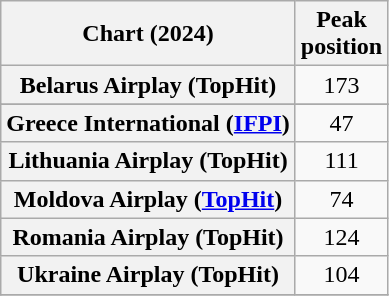<table class="wikitable sortable plainrowheaders" style="text-align:center">
<tr>
<th scope="col">Chart (2024)</th>
<th scope="col">Peak<br>position</th>
</tr>
<tr>
<th scope="row">Belarus Airplay (TopHit)</th>
<td>173</td>
</tr>
<tr>
</tr>
<tr>
<th scope="row">Greece International (<a href='#'>IFPI</a>)</th>
<td>47</td>
</tr>
<tr>
<th scope="row">Lithuania Airplay (TopHit)</th>
<td>111</td>
</tr>
<tr>
<th scope="row">Moldova Airplay (<a href='#'>TopHit</a>)</th>
<td>74</td>
</tr>
<tr>
<th scope="row">Romania Airplay (TopHit)</th>
<td>124</td>
</tr>
<tr>
<th scope="row">Ukraine Airplay (TopHit)</th>
<td>104</td>
</tr>
<tr>
</tr>
</table>
